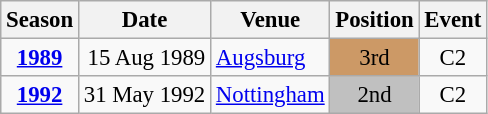<table class="wikitable" style="text-align:center; font-size:95%;">
<tr>
<th>Season</th>
<th>Date</th>
<th>Venue</th>
<th>Position</th>
<th>Event</th>
</tr>
<tr>
<td><strong><a href='#'>1989</a></strong></td>
<td align=right>15 Aug 1989</td>
<td align=left><a href='#'>Augsburg</a></td>
<td bgcolor=cc9966>3rd</td>
<td>C2</td>
</tr>
<tr>
<td><strong><a href='#'>1992</a></strong></td>
<td align=right>31 May 1992</td>
<td align=left><a href='#'>Nottingham</a></td>
<td bgcolor=silver>2nd</td>
<td>C2</td>
</tr>
</table>
